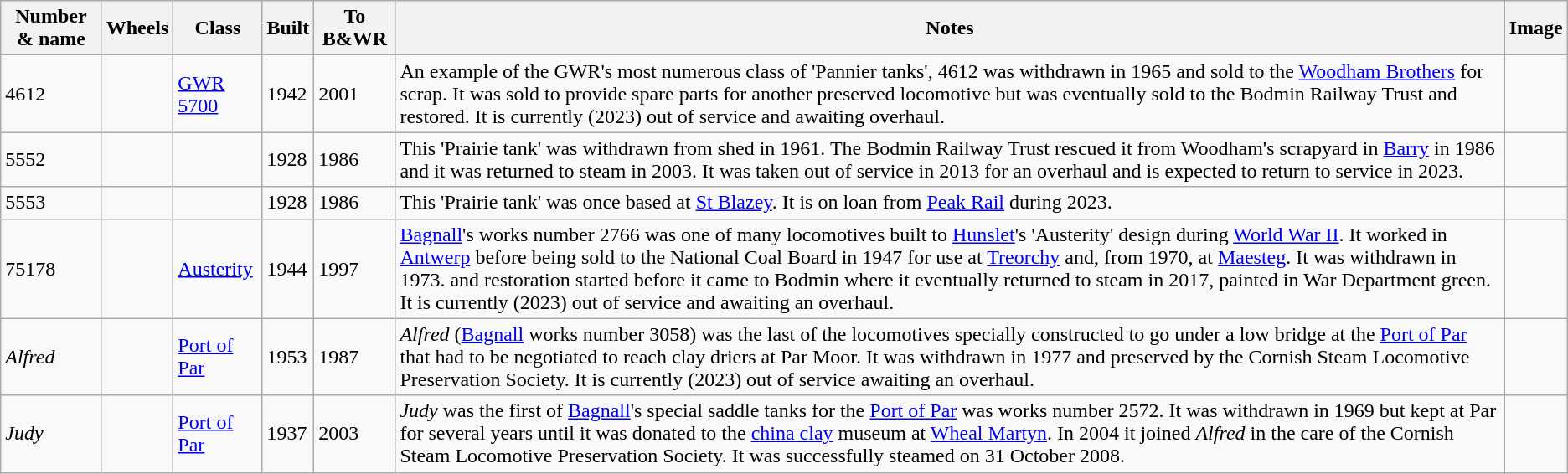<table class="wikitable sortable">
<tr>
<th>Number & name</th>
<th>Wheels</th>
<th>Class</th>
<th>Built</th>
<th>To B&WR</th>
<th class=unsortable>Notes</th>
<th class=unsortable>Image</th>
</tr>
<tr>
<td data-sort-value="04612">4612</td>
<td></td>
<td><a href='#'>GWR 5700</a></td>
<td>1942</td>
<td>2001</td>
<td>An example of the GWR's most numerous class of 'Pannier tanks', 4612 was withdrawn in 1965 and sold to the <a href='#'>Woodham Brothers</a> for scrap. It was sold to provide spare parts for another preserved locomotive but was eventually sold to the Bodmin Railway Trust and restored. It is currently (2023) out of service and awaiting overhaul.</td>
<td></td>
</tr>
<tr>
<td data-sort-value="05552">5552</td>
<td></td>
<td></td>
<td>1928</td>
<td>1986</td>
<td>This 'Prairie tank' was withdrawn from  shed in 1961. The Bodmin Railway Trust rescued it from Woodham's scrapyard in <a href='#'>Barry</a> in 1986 and it was returned to steam in 2003. It was taken out of service in 2013 for an overhaul and is expected to return to service in 2023.</td>
<td></td>
</tr>
<tr>
<td data-sort-value="05553">5553</td>
<td></td>
<td></td>
<td>1928</td>
<td>1986</td>
<td>This 'Prairie tank' was once based at <a href='#'>St Blazey</a>. It is on loan from <a href='#'>Peak Rail</a> during 2023.</td>
<td></td>
</tr>
<tr>
<td>75178</td>
<td></td>
<td><a href='#'>Austerity</a></td>
<td>1944</td>
<td>1997</td>
<td><a href='#'>Bagnall</a>'s works number 2766 was one of many locomotives built to <a href='#'>Hunslet</a>'s 'Austerity' design during <a href='#'>World War II</a>. It worked in <a href='#'>Antwerp</a> before being sold to the National Coal Board in 1947 for use at <a href='#'>Treorchy</a> and, from 1970, at <a href='#'>Maesteg</a>. It was withdrawn in 1973. and restoration started before it came to Bodmin where it eventually returned to steam in 2017, painted in War Department green. It is currently (2023) out of service and awaiting an overhaul.</td>
<td></td>
</tr>
<tr>
<td><em>Alfred</em></td>
<td></td>
<td><a href='#'>Port of Par</a></td>
<td>1953</td>
<td>1987</td>
<td><em>Alfred</em> (<a href='#'>Bagnall</a> works number 3058) was the last of the locomotives specially constructed to go under a low bridge at the <a href='#'>Port of Par</a> that had to be negotiated to reach clay driers at Par Moor. It was withdrawn in 1977 and preserved by the Cornish Steam Locomotive Preservation Society. It is currently (2023) out of service awaiting an overhaul.</td>
<td></td>
</tr>
<tr>
<td><em>Judy</em></td>
<td></td>
<td><a href='#'>Port of Par</a></td>
<td>1937</td>
<td>2003</td>
<td><em>Judy</em> was the first of <a href='#'>Bagnall</a>'s special saddle tanks for the <a href='#'>Port of Par</a> was works number 2572. It was withdrawn in 1969 but kept at Par for several years until it was donated to the <a href='#'>china clay</a> museum at <a href='#'>Wheal Martyn</a>. In 2004 it joined <em>Alfred</em> in the care of the  Cornish Steam Locomotive Preservation Society. It was successfully steamed on 31 October 2008.</td>
<td></td>
</tr>
</table>
